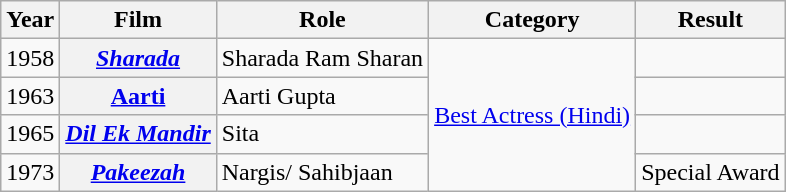<table class="wikitable sortable plainrowheaders">
<tr>
<th scope="col">Year</th>
<th scope="col">Film</th>
<th scope="col">Role</th>
<th scope="col">Category</th>
<th scope="col">Result</th>
</tr>
<tr>
<td>1958</td>
<th scope="row"><a href='#'><em>Sharada</em></a></th>
<td>Sharada Ram Sharan</td>
<td rowspan="4"><a href='#'>Best Actress (Hindi)</a></td>
<td></td>
</tr>
<tr>
<td>1963</td>
<th scope="row"><em><a href='#'></em>Aarti<em></a></em></th>
<td>Aarti Gupta</td>
<td></td>
</tr>
<tr>
<td>1965</td>
<th scope="row"><em><a href='#'>Dil Ek Mandir</a></em></th>
<td>Sita</td>
<td></td>
</tr>
<tr>
<td>1973</td>
<th scope="row"><em><a href='#'>Pakeezah</a></em></th>
<td>Nargis/ Sahibjaan</td>
<td> Special Award</td>
</tr>
</table>
